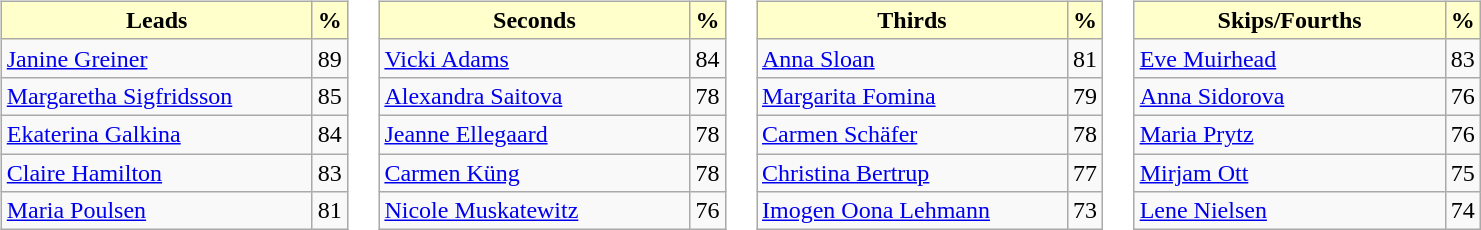<table>
<tr>
<td valign=top><br><table class="wikitable">
<tr>
<th style="background:#ffc; width:200px;">Leads</th>
<th style="background:#ffc;">%</th>
</tr>
<tr>
<td> <a href='#'>Janine Greiner</a></td>
<td>89</td>
</tr>
<tr>
<td> <a href='#'>Margaretha Sigfridsson</a></td>
<td>85</td>
</tr>
<tr>
<td> <a href='#'>Ekaterina Galkina</a></td>
<td>84</td>
</tr>
<tr>
<td> <a href='#'>Claire Hamilton</a></td>
<td>83</td>
</tr>
<tr>
<td> <a href='#'>Maria Poulsen</a></td>
<td>81</td>
</tr>
</table>
</td>
<td valign=top><br><table class="wikitable">
<tr>
<th style="background:#ffc; width:200px;">Seconds</th>
<th style="background:#ffc;">%</th>
</tr>
<tr>
<td> <a href='#'>Vicki Adams</a></td>
<td>84</td>
</tr>
<tr>
<td> <a href='#'>Alexandra Saitova</a></td>
<td>78</td>
</tr>
<tr>
<td> <a href='#'>Jeanne Ellegaard</a></td>
<td>78</td>
</tr>
<tr>
<td> <a href='#'>Carmen Küng</a></td>
<td>78</td>
</tr>
<tr>
<td> <a href='#'>Nicole Muskatewitz</a></td>
<td>76</td>
</tr>
</table>
</td>
<td valign=top><br><table class="wikitable">
<tr>
<th style="background:#ffc; width:200px;">Thirds</th>
<th style="background:#ffc;">%</th>
</tr>
<tr>
<td> <a href='#'>Anna Sloan</a></td>
<td>81</td>
</tr>
<tr>
<td> <a href='#'>Margarita Fomina</a></td>
<td>79</td>
</tr>
<tr>
<td> <a href='#'>Carmen Schäfer</a></td>
<td>78</td>
</tr>
<tr>
<td> <a href='#'>Christina Bertrup</a></td>
<td>77</td>
</tr>
<tr>
<td> <a href='#'>Imogen Oona Lehmann</a></td>
<td>73</td>
</tr>
</table>
</td>
<td valign=top><br><table class="wikitable">
<tr>
<th style="background:#ffc; width:200px;">Skips/Fourths</th>
<th style="background:#ffc;">%</th>
</tr>
<tr>
<td> <a href='#'>Eve Muirhead</a></td>
<td>83</td>
</tr>
<tr>
<td> <a href='#'>Anna Sidorova</a></td>
<td>76</td>
</tr>
<tr>
<td> <a href='#'>Maria Prytz</a></td>
<td>76</td>
</tr>
<tr>
<td> <a href='#'>Mirjam Ott</a></td>
<td>75</td>
</tr>
<tr>
<td> <a href='#'>Lene Nielsen</a></td>
<td>74</td>
</tr>
</table>
</td>
</tr>
</table>
